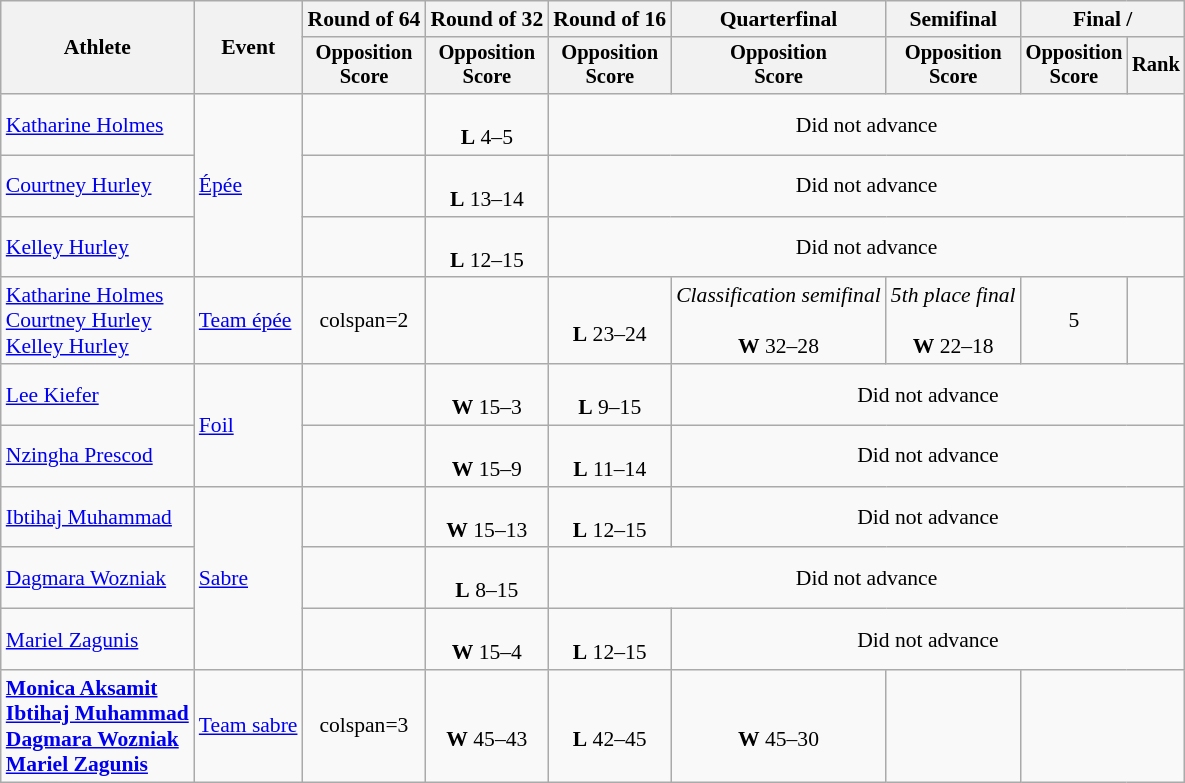<table class=wikitable style=font-size:90%;text-align:center>
<tr>
<th rowspan=2>Athlete</th>
<th rowspan=2>Event</th>
<th>Round of 64</th>
<th>Round of 32</th>
<th>Round of 16</th>
<th>Quarterfinal</th>
<th>Semifinal</th>
<th colspan=2>Final / </th>
</tr>
<tr style=font-size:95%>
<th>Opposition<br>Score</th>
<th>Opposition<br>Score</th>
<th>Opposition<br>Score</th>
<th>Opposition<br>Score</th>
<th>Opposition<br>Score</th>
<th>Opposition<br>Score</th>
<th>Rank</th>
</tr>
<tr>
<td align=left><a href='#'>Katharine Holmes</a></td>
<td align=left rowspan=3><a href='#'>Épée</a></td>
<td></td>
<td><br><strong>L</strong> 4–5</td>
<td colspan=5>Did not advance</td>
</tr>
<tr>
<td align=left><a href='#'>Courtney Hurley</a></td>
<td></td>
<td><br><strong>L</strong> 13–14</td>
<td colspan=5>Did not advance</td>
</tr>
<tr>
<td align=left><a href='#'>Kelley Hurley</a></td>
<td></td>
<td><br><strong>L</strong> 12–15</td>
<td colspan=5>Did not advance</td>
</tr>
<tr>
<td align=left><a href='#'>Katharine Holmes</a><br><a href='#'>Courtney Hurley</a><br><a href='#'>Kelley Hurley</a></td>
<td align=left><a href='#'>Team épée</a></td>
<td>colspan=2 </td>
<td></td>
<td><br><strong>L</strong> 23–24</td>
<td><em>Classification semifinal</em><br><br><strong>W</strong> 32–28</td>
<td><em>5th place final</em><br><br><strong>W</strong> 22–18</td>
<td>5</td>
</tr>
<tr>
<td align=left><a href='#'>Lee Kiefer</a></td>
<td align=left rowspan=2><a href='#'>Foil</a></td>
<td></td>
<td><br><strong>W</strong> 15–3</td>
<td><br><strong>L</strong> 9–15</td>
<td colspan=4>Did not advance</td>
</tr>
<tr>
<td align=left><a href='#'>Nzingha Prescod</a></td>
<td></td>
<td><br><strong>W</strong> 15–9</td>
<td><br><strong>L</strong> 11–14</td>
<td colspan=4>Did not advance</td>
</tr>
<tr>
<td align=left><a href='#'>Ibtihaj Muhammad</a></td>
<td align=left rowspan=3><a href='#'>Sabre</a></td>
<td></td>
<td><br><strong>W</strong> 15–13</td>
<td><br><strong>L</strong> 12–15</td>
<td colspan=4>Did not advance</td>
</tr>
<tr>
<td align=left><a href='#'>Dagmara Wozniak</a></td>
<td></td>
<td><br><strong>L</strong> 8–15</td>
<td colspan=5>Did not advance</td>
</tr>
<tr>
<td align=left><a href='#'>Mariel Zagunis</a></td>
<td></td>
<td><br><strong>W</strong> 15–4</td>
<td><br><strong>L</strong> 12–15</td>
<td colspan=4>Did not advance</td>
</tr>
<tr>
<td align=left><strong><a href='#'>Monica Aksamit</a><br><a href='#'>Ibtihaj Muhammad</a><br><a href='#'>Dagmara Wozniak</a><br><a href='#'>Mariel Zagunis</a></strong></td>
<td align=left><a href='#'>Team sabre</a></td>
<td>colspan=3 </td>
<td><br><strong>W</strong> 45–43</td>
<td><br><strong>L</strong> 42–45</td>
<td><br><strong>W</strong> 45–30</td>
<td></td>
</tr>
</table>
